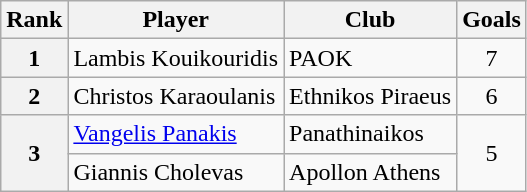<table class="wikitable" style="text-align:center">
<tr>
<th>Rank</th>
<th>Player</th>
<th>Club</th>
<th>Goals</th>
</tr>
<tr>
<th>1</th>
<td align="left"> Lambis Kouikouridis</td>
<td align="left">PAOK</td>
<td>7</td>
</tr>
<tr>
<th>2</th>
<td align="left"> Christos Karaoulanis</td>
<td align="left">Ethnikos Piraeus</td>
<td>6</td>
</tr>
<tr>
<th rowspan="2">3</th>
<td align="left"> <a href='#'>Vangelis Panakis</a></td>
<td align="left">Panathinaikos</td>
<td rowspan="2">5</td>
</tr>
<tr>
<td align="left"> Giannis Cholevas</td>
<td align="left">Apollon Athens</td>
</tr>
</table>
